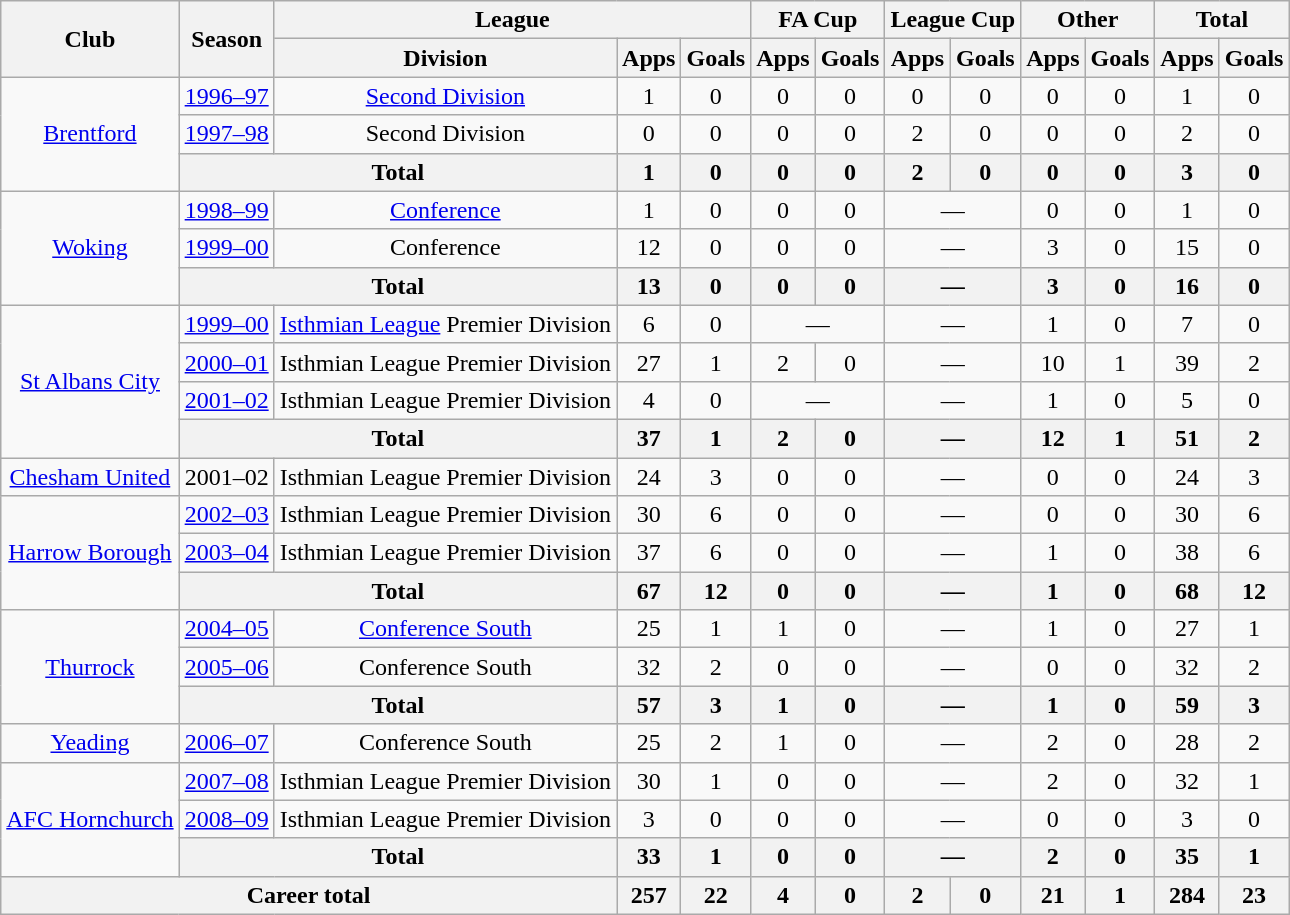<table class="wikitable" style="text-align: center;">
<tr>
<th rowspan="2">Club</th>
<th rowspan="2">Season</th>
<th colspan="3">League</th>
<th colspan="2">FA Cup</th>
<th colspan="2">League Cup</th>
<th colspan="2">Other</th>
<th colspan="2">Total</th>
</tr>
<tr>
<th>Division</th>
<th>Apps</th>
<th>Goals</th>
<th>Apps</th>
<th>Goals</th>
<th>Apps</th>
<th>Goals</th>
<th>Apps</th>
<th>Goals</th>
<th>Apps</th>
<th>Goals</th>
</tr>
<tr>
<td rowspan="3"><a href='#'>Brentford</a></td>
<td><a href='#'>1996–97</a></td>
<td><a href='#'>Second Division</a></td>
<td>1</td>
<td>0</td>
<td>0</td>
<td>0</td>
<td>0</td>
<td>0</td>
<td>0</td>
<td>0</td>
<td>1</td>
<td>0</td>
</tr>
<tr>
<td><a href='#'>1997–98</a></td>
<td>Second Division</td>
<td>0</td>
<td>0</td>
<td>0</td>
<td>0</td>
<td>2</td>
<td>0</td>
<td>0</td>
<td>0</td>
<td>2</td>
<td>0</td>
</tr>
<tr>
<th colspan="2">Total</th>
<th>1</th>
<th>0</th>
<th>0</th>
<th>0</th>
<th>2</th>
<th>0</th>
<th>0</th>
<th>0</th>
<th>3</th>
<th>0</th>
</tr>
<tr>
<td rowspan="3"><a href='#'>Woking</a></td>
<td><a href='#'>1998–99</a></td>
<td><a href='#'>Conference</a></td>
<td>1</td>
<td>0</td>
<td>0</td>
<td>0</td>
<td colspan="2">—</td>
<td>0</td>
<td>0</td>
<td>1</td>
<td>0</td>
</tr>
<tr>
<td><a href='#'>1999–00</a></td>
<td>Conference</td>
<td>12</td>
<td>0</td>
<td>0</td>
<td>0</td>
<td colspan="2">—</td>
<td>3</td>
<td>0</td>
<td>15</td>
<td>0</td>
</tr>
<tr>
<th colspan="2">Total</th>
<th>13</th>
<th>0</th>
<th>0</th>
<th>0</th>
<th colspan="2">—</th>
<th>3</th>
<th>0</th>
<th>16</th>
<th>0</th>
</tr>
<tr>
<td rowspan="4"><a href='#'>St Albans City</a></td>
<td><a href='#'>1999–00</a></td>
<td><a href='#'>Isthmian League</a> Premier Division</td>
<td>6</td>
<td>0</td>
<td colspan="2">—</td>
<td colspan="2">—</td>
<td>1</td>
<td>0</td>
<td>7</td>
<td>0</td>
</tr>
<tr>
<td><a href='#'>2000–01</a></td>
<td>Isthmian League Premier Division</td>
<td>27</td>
<td>1</td>
<td>2</td>
<td>0</td>
<td colspan="2">—</td>
<td>10</td>
<td>1</td>
<td>39</td>
<td>2</td>
</tr>
<tr>
<td><a href='#'>2001–02</a></td>
<td>Isthmian League Premier Division</td>
<td>4</td>
<td>0</td>
<td colspan="2">—</td>
<td colspan="2">—</td>
<td>1</td>
<td>0</td>
<td>5</td>
<td>0</td>
</tr>
<tr>
<th colspan="2">Total</th>
<th>37</th>
<th>1</th>
<th>2</th>
<th>0</th>
<th colspan="2">—</th>
<th>12</th>
<th>1</th>
<th>51</th>
<th>2</th>
</tr>
<tr>
<td><a href='#'>Chesham United</a></td>
<td>2001–02</td>
<td>Isthmian League Premier Division</td>
<td>24</td>
<td>3</td>
<td>0</td>
<td>0</td>
<td colspan="2">—</td>
<td>0</td>
<td>0</td>
<td>24</td>
<td>3</td>
</tr>
<tr>
<td rowspan="3"><a href='#'>Harrow Borough</a></td>
<td><a href='#'>2002–03</a></td>
<td>Isthmian League Premier Division</td>
<td>30</td>
<td>6</td>
<td>0</td>
<td>0</td>
<td colspan="2">—</td>
<td>0</td>
<td>0</td>
<td>30</td>
<td>6</td>
</tr>
<tr>
<td><a href='#'>2003–04</a></td>
<td>Isthmian League Premier Division</td>
<td>37</td>
<td>6</td>
<td>0</td>
<td>0</td>
<td colspan="2">—</td>
<td>1</td>
<td>0</td>
<td>38</td>
<td>6</td>
</tr>
<tr>
<th colspan="2">Total</th>
<th>67</th>
<th>12</th>
<th>0</th>
<th>0</th>
<th colspan="2">—</th>
<th>1</th>
<th>0</th>
<th>68</th>
<th>12</th>
</tr>
<tr>
<td rowspan="3"><a href='#'>Thurrock</a></td>
<td><a href='#'>2004–05</a></td>
<td><a href='#'>Conference South</a></td>
<td>25</td>
<td>1</td>
<td>1</td>
<td>0</td>
<td colspan="2">—</td>
<td>1</td>
<td>0</td>
<td>27</td>
<td>1</td>
</tr>
<tr>
<td><a href='#'>2005–06</a></td>
<td>Conference South</td>
<td>32</td>
<td>2</td>
<td>0</td>
<td>0</td>
<td colspan="2">—</td>
<td>0</td>
<td>0</td>
<td>32</td>
<td>2</td>
</tr>
<tr>
<th colspan="2">Total</th>
<th>57</th>
<th>3</th>
<th>1</th>
<th>0</th>
<th colspan="2">—</th>
<th>1</th>
<th>0</th>
<th>59</th>
<th>3</th>
</tr>
<tr>
<td><a href='#'>Yeading</a></td>
<td><a href='#'>2006–07</a></td>
<td>Conference South</td>
<td>25</td>
<td>2</td>
<td>1</td>
<td>0</td>
<td colspan="2">—</td>
<td>2</td>
<td>0</td>
<td>28</td>
<td>2</td>
</tr>
<tr>
<td rowspan="3"><a href='#'>AFC Hornchurch</a></td>
<td><a href='#'>2007–08</a></td>
<td>Isthmian League Premier Division</td>
<td>30</td>
<td>1</td>
<td>0</td>
<td>0</td>
<td colspan="2">—</td>
<td>2</td>
<td>0</td>
<td>32</td>
<td>1</td>
</tr>
<tr>
<td><a href='#'>2008–09</a></td>
<td>Isthmian League Premier Division</td>
<td>3</td>
<td>0</td>
<td>0</td>
<td>0</td>
<td colspan="2">—</td>
<td>0</td>
<td>0</td>
<td>3</td>
<td>0</td>
</tr>
<tr>
<th colspan="2">Total</th>
<th>33</th>
<th>1</th>
<th>0</th>
<th>0</th>
<th colspan="2">—</th>
<th>2</th>
<th>0</th>
<th>35</th>
<th>1</th>
</tr>
<tr>
<th colspan="3">Career total</th>
<th>257</th>
<th>22</th>
<th>4</th>
<th>0</th>
<th>2</th>
<th>0</th>
<th>21</th>
<th>1</th>
<th>284</th>
<th>23</th>
</tr>
</table>
